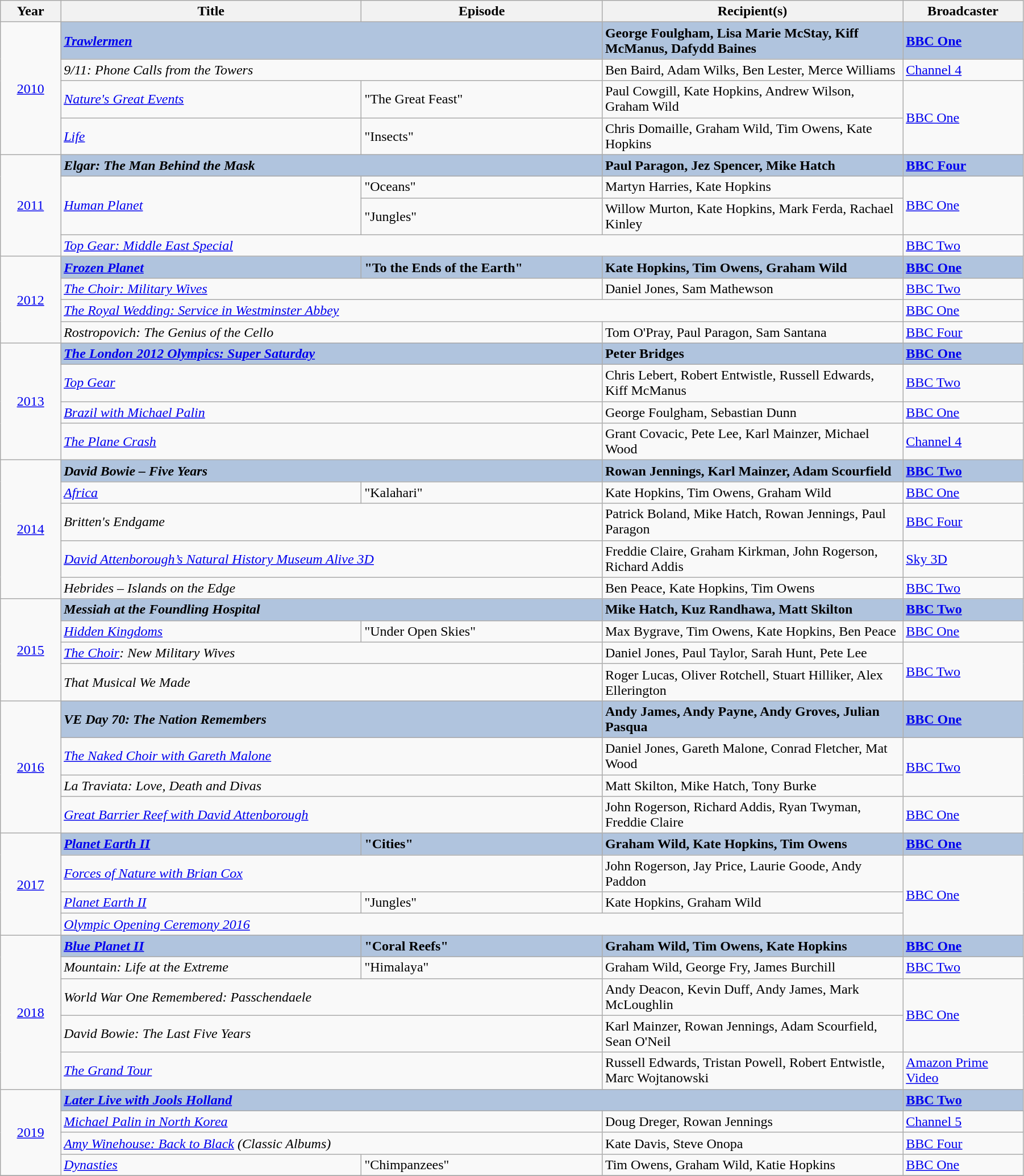<table class="wikitable" width="95%">
<tr>
<th width=5%>Year</th>
<th width=25%>Title</th>
<th width=20%>Episode</th>
<th width=25%><strong>Recipient(s)</strong></th>
<th width=10%><strong>Broadcaster</strong></th>
</tr>
<tr>
<td rowspan="4" style="text-align:center;"><a href='#'>2010</a></td>
<td colspan="2" style="background:#B0C4DE;"><strong><em><a href='#'>Trawlermen</a></em></strong></td>
<td style="background:#B0C4DE;"><strong>George Foulgham, Lisa Marie McStay, Kiff McManus, Dafydd Baines</strong></td>
<td style="background:#B0C4DE;"><strong><a href='#'>BBC One</a></strong></td>
</tr>
<tr>
<td colspan="2"><em>9/11: Phone Calls from the Towers</em></td>
<td>Ben Baird, Adam Wilks, Ben Lester, Merce Williams</td>
<td><a href='#'>Channel 4</a></td>
</tr>
<tr>
<td><em><a href='#'>Nature's Great Events</a></em></td>
<td>"The Great Feast"</td>
<td>Paul Cowgill, Kate Hopkins, Andrew Wilson, Graham Wild</td>
<td rowspan="2"><a href='#'>BBC One</a></td>
</tr>
<tr>
<td><em><a href='#'>Life</a></em></td>
<td>"Insects"</td>
<td>Chris Domaille, Graham Wild, Tim Owens, Kate Hopkins</td>
</tr>
<tr>
<td rowspan="4" style="text-align:center;"><a href='#'>2011</a></td>
<td colspan="2" style="background:#B0C4DE;"><strong><em>Elgar: The Man Behind the Mask</em></strong></td>
<td style="background:#B0C4DE;"><strong>Paul Paragon, Jez Spencer, Mike Hatch</strong></td>
<td style="background:#B0C4DE;"><strong><a href='#'>BBC Four</a></strong></td>
</tr>
<tr>
<td rowspan="2"><em><a href='#'>Human Planet</a></em></td>
<td>"Oceans"</td>
<td>Martyn Harries, Kate Hopkins</td>
<td rowspan="2"><a href='#'>BBC One</a></td>
</tr>
<tr>
<td>"Jungles"</td>
<td>Willow Murton, Kate Hopkins, Mark Ferda, Rachael Kinley</td>
</tr>
<tr>
<td colspan="3"><em><a href='#'>Top Gear: Middle East Special</a></em></td>
<td><a href='#'>BBC Two</a></td>
</tr>
<tr>
<td rowspan="4" style="text-align:center;"><a href='#'>2012</a></td>
<td style="background:#B0C4DE;"><strong><em><a href='#'>Frozen Planet</a></em></strong></td>
<td style="background:#B0C4DE;"><strong>"To the Ends of the Earth"</strong></td>
<td style="background:#B0C4DE;"><strong>Kate Hopkins, Tim Owens, Graham Wild</strong></td>
<td style="background:#B0C4DE;"><strong><a href='#'>BBC One</a></strong></td>
</tr>
<tr>
<td colspan="2"><em><a href='#'>The Choir: Military Wives</a></em></td>
<td>Daniel Jones, Sam Mathewson</td>
<td><a href='#'>BBC Two</a></td>
</tr>
<tr>
<td colspan="3"><em><a href='#'>The Royal Wedding: Service in Westminster Abbey</a></em></td>
<td><a href='#'>BBC One</a></td>
</tr>
<tr>
<td colspan="2"><em>Rostropovich: The Genius of the Cello</em></td>
<td>Tom O'Pray, Paul Paragon, Sam Santana</td>
<td><a href='#'>BBC Four</a></td>
</tr>
<tr>
<td rowspan="4" style="text-align:center;"><a href='#'>2013</a></td>
<td colspan="2" style="background:#B0C4DE;"><strong><em><a href='#'>The London 2012 Olympics: Super Saturday</a></em></strong></td>
<td style="background:#B0C4DE;"><strong>Peter Bridges</strong></td>
<td style="background:#B0C4DE;"><strong><a href='#'>BBC One</a></strong></td>
</tr>
<tr>
<td colspan="2"><em><a href='#'>Top Gear</a></em></td>
<td>Chris Lebert, Robert Entwistle, Russell Edwards, Kiff McManus</td>
<td><a href='#'>BBC Two</a></td>
</tr>
<tr>
<td colspan="2"><em><a href='#'>Brazil with Michael Palin</a></em></td>
<td>George Foulgham, Sebastian Dunn</td>
<td><a href='#'>BBC One</a></td>
</tr>
<tr>
<td colspan="2"><em><a href='#'>The Plane Crash</a></em></td>
<td>Grant Covacic, Pete Lee, Karl Mainzer, Michael Wood</td>
<td><a href='#'>Channel 4</a></td>
</tr>
<tr>
<td rowspan="5" style="text-align:center;"><a href='#'>2014</a></td>
<td colspan="2" style="background:#B0C4DE;"><strong><em>David Bowie – Five Years</em></strong></td>
<td style="background:#B0C4DE;"><strong>Rowan Jennings, Karl Mainzer, Adam Scourfield</strong></td>
<td style="background:#B0C4DE;"><strong><a href='#'>BBC Two</a></strong></td>
</tr>
<tr>
<td><em><a href='#'>Africa</a></em></td>
<td>"Kalahari"</td>
<td>Kate Hopkins, Tim Owens, Graham Wild</td>
<td><a href='#'>BBC One</a></td>
</tr>
<tr>
<td colspan="2"><em>Britten's Endgame</em></td>
<td>Patrick Boland, Mike Hatch, Rowan Jennings, Paul Paragon</td>
<td><a href='#'>BBC Four</a></td>
</tr>
<tr>
<td colspan="2"><em><a href='#'>David Attenborough’s Natural History Museum Alive 3D</a></em></td>
<td>Freddie Claire, Graham Kirkman, John Rogerson, Richard Addis</td>
<td><a href='#'>Sky 3D</a></td>
</tr>
<tr>
<td colspan="2"><em>Hebrides – Islands on the Edge</em></td>
<td>Ben Peace, Kate Hopkins, Tim Owens</td>
<td><a href='#'>BBC Two</a></td>
</tr>
<tr>
<td rowspan="4" style="text-align:center;"><a href='#'>2015</a></td>
<td colspan="2" style="background:#B0C4DE;"><strong><em>Messiah at the Foundling Hospital</em></strong></td>
<td style="background:#B0C4DE;"><strong>Mike Hatch, Kuz Randhawa, Matt Skilton</strong></td>
<td style="background:#B0C4DE;"><strong><a href='#'>BBC Two</a></strong></td>
</tr>
<tr>
<td><em><a href='#'>Hidden Kingdoms</a></em></td>
<td>"Under Open Skies"</td>
<td>Max Bygrave, Tim Owens, Kate Hopkins, Ben Peace</td>
<td><a href='#'>BBC One</a></td>
</tr>
<tr>
<td colspan="2"><em><a href='#'>The Choir</a>: New Military Wives</em></td>
<td>Daniel Jones, Paul Taylor, Sarah Hunt, Pete Lee</td>
<td rowspan="2"><a href='#'>BBC Two</a></td>
</tr>
<tr>
<td colspan="2"><em>That Musical We Made</em></td>
<td>Roger Lucas, Oliver Rotchell, Stuart Hilliker, Alex Ellerington</td>
</tr>
<tr>
<td rowspan="4" style="text-align:center;"><a href='#'>2016</a></td>
<td colspan="2" style="background:#B0C4DE;"><strong><em>VE Day 70: The Nation Remembers</em></strong></td>
<td style="background:#B0C4DE;"><strong>Andy James, Andy Payne, Andy Groves, Julian Pasqua</strong></td>
<td style="background:#B0C4DE;"><strong><a href='#'>BBC One</a></strong></td>
</tr>
<tr>
<td colspan="2"><em><a href='#'>The Naked Choir with Gareth Malone</a></em></td>
<td>Daniel Jones, Gareth Malone, Conrad Fletcher, Mat Wood</td>
<td rowspan="2"><a href='#'>BBC Two</a></td>
</tr>
<tr>
<td colspan="2"><em>La Traviata: Love, Death and Divas</em></td>
<td>Matt Skilton, Mike Hatch, Tony Burke</td>
</tr>
<tr>
<td colspan="2"><em><a href='#'>Great Barrier Reef with David Attenborough</a></em></td>
<td>John Rogerson, Richard Addis, Ryan Twyman, Freddie Claire</td>
<td><a href='#'>BBC One</a></td>
</tr>
<tr>
<td rowspan="4" style="text-align:center;"><a href='#'>2017</a><br></td>
<td style="background:#B0C4DE;"><strong><em><a href='#'>Planet Earth II</a></em></strong></td>
<td style="background:#B0C4DE;"><strong>"Cities"</strong></td>
<td style="background:#B0C4DE;"><strong>Graham Wild, Kate Hopkins, Tim Owens</strong></td>
<td style="background:#B0C4DE;"><strong><a href='#'>BBC One</a></strong></td>
</tr>
<tr>
<td colspan="2"><em><a href='#'>Forces of Nature with Brian Cox</a></em></td>
<td>John Rogerson, Jay Price, Laurie Goode, Andy Paddon</td>
<td rowspan="3"><a href='#'>BBC One</a></td>
</tr>
<tr>
<td><em><a href='#'>Planet Earth II</a></em></td>
<td>"Jungles"</td>
<td>Kate Hopkins, Graham Wild</td>
</tr>
<tr>
<td colspan="3"><em><a href='#'>Olympic Opening Ceremony 2016</a></em></td>
</tr>
<tr>
<td rowspan="5" style="text-align:center;"><a href='#'>2018</a><br></td>
<td style="background:#B0C4DE;"><strong><em><a href='#'>Blue Planet II</a></em></strong></td>
<td style="background:#B0C4DE;"><strong>"Coral Reefs"</strong></td>
<td style="background:#B0C4DE;"><strong>Graham Wild, Tim Owens, Kate Hopkins</strong></td>
<td style="background:#B0C4DE;"><strong><a href='#'>BBC One</a></strong></td>
</tr>
<tr>
<td><em>Mountain: Life at the Extreme</em></td>
<td>"Himalaya"</td>
<td>Graham Wild, George Fry, James Burchill</td>
<td><a href='#'>BBC Two</a></td>
</tr>
<tr>
<td colspan="2"><em>World War One Remembered: Passchendaele</em></td>
<td>Andy Deacon, Kevin Duff, Andy James, Mark McLoughlin</td>
<td rowspan="2"><a href='#'>BBC One</a></td>
</tr>
<tr>
<td colspan="2"><em>David Bowie: The Last Five Years</em></td>
<td>Karl Mainzer, Rowan Jennings, Adam Scourfield, Sean O'Neil</td>
</tr>
<tr>
<td colspan="2"><em><a href='#'>The Grand Tour</a></em></td>
<td>Russell Edwards, Tristan Powell, Robert Entwistle, Marc Wojtanowski</td>
<td><a href='#'>Amazon Prime Video</a></td>
</tr>
<tr>
<td rowspan="4" style="text-align:center;"><a href='#'>2019</a><br></td>
<td colspan="3" style="background:#B0C4DE;"><strong><em><a href='#'>Later Live with Jools Holland</a></em></strong></td>
<td style="background:#B0C4DE;"><strong><a href='#'>BBC Two</a></strong></td>
</tr>
<tr>
<td colspan="2"><em><a href='#'>Michael Palin in North Korea</a></em></td>
<td>Doug Dreger, Rowan Jennings</td>
<td><a href='#'>Channel 5</a></td>
</tr>
<tr>
<td colspan="2"><em><a href='#'>Amy Winehouse: Back to Black</a> (Classic Albums)</em></td>
<td>Kate Davis, Steve Onopa</td>
<td><a href='#'>BBC Four</a></td>
</tr>
<tr>
<td><em><a href='#'>Dynasties</a></em></td>
<td>"Chimpanzees"</td>
<td>Tim Owens, Graham Wild, Katie Hopkins</td>
<td><a href='#'>BBC One</a></td>
</tr>
<tr>
</tr>
</table>
